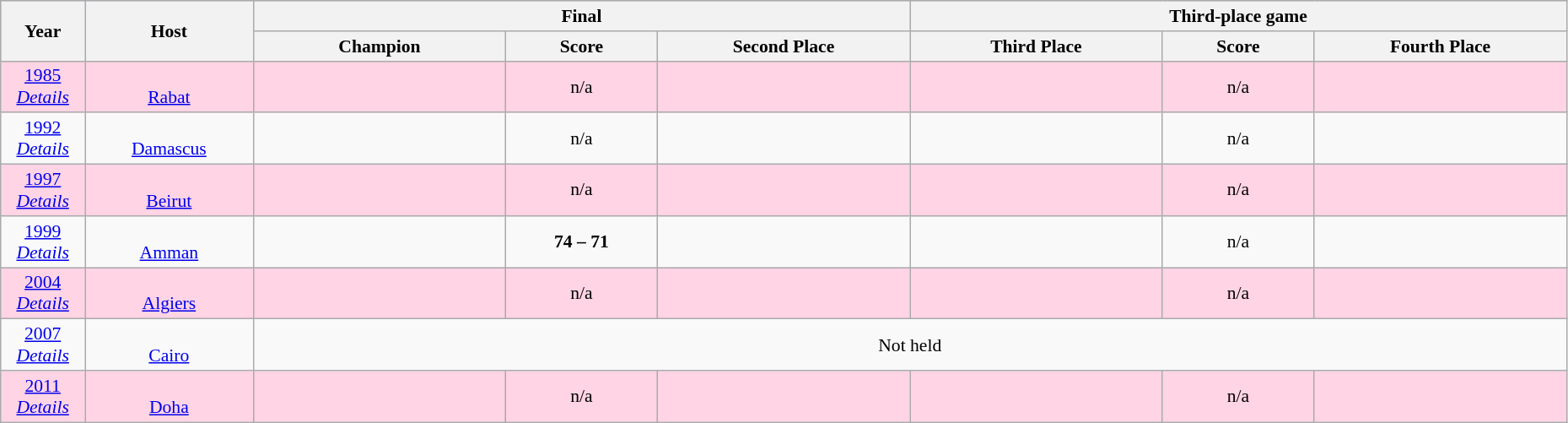<table class="wikitable" style="font-size:90%; width: 98%; text-align: center;">
<tr bgcolor=#C1D8FF>
<th rowspan=2 width=5%>Year</th>
<th rowspan=2 width=10%>Host</th>
<th colspan=3>Final</th>
<th colspan=3>Third-place game</th>
</tr>
<tr bgcolor=#EFEFEF>
<th width=15%>Champion</th>
<th width=9%>Score</th>
<th width=15%>Second Place</th>
<th width=15%>Third Place</th>
<th width=9%>Score</th>
<th width=15%>Fourth Place</th>
</tr>
<tr bgcolor=#FFD4E4>
<td><a href='#'>1985</a><br><em><a href='#'>Details</a></em></td>
<td><br><a href='#'>Rabat</a></td>
<td><strong></strong></td>
<td>n/a</td>
<td></td>
<td></td>
<td>n/a</td>
<td></td>
</tr>
<tr>
<td><a href='#'>1992</a><br><em><a href='#'>Details</a></em></td>
<td><br><a href='#'>Damascus</a></td>
<td><strong></strong></td>
<td>n/a</td>
<td></td>
<td></td>
<td>n/a</td>
<td></td>
</tr>
<tr bgcolor=#FFD4E4>
<td><a href='#'>1997</a><br><em><a href='#'>Details</a></em></td>
<td><br><a href='#'>Beirut</a></td>
<td><strong></strong></td>
<td>n/a</td>
<td></td>
<td></td>
<td>n/a</td>
<td></td>
</tr>
<tr>
<td><a href='#'>1999</a><br><em><a href='#'>Details</a></em></td>
<td><br><a href='#'>Amman</a></td>
<td><strong></strong></td>
<td><strong>74 – 71</strong></td>
<td></td>
<td></td>
<td>n/a</td>
<td></td>
</tr>
<tr bgcolor=#FFD4E4>
<td><a href='#'>2004</a><br><em><a href='#'>Details</a></em></td>
<td><br> <a href='#'>Algiers</a></td>
<td><strong></strong></td>
<td>n/a</td>
<td></td>
<td></td>
<td>n/a</td>
<td></td>
</tr>
<tr>
<td><a href='#'>2007</a><br><em><a href='#'>Details</a></em></td>
<td><br> <a href='#'>Cairo</a></td>
<td colspan=6 rowspan=1 align=center>Not held</td>
</tr>
<tr bgcolor=#FFD4E4>
<td><a href='#'>2011</a><br><em><a href='#'>Details</a></em></td>
<td><br> <a href='#'>Doha</a></td>
<td><strong></strong></td>
<td>n/a</td>
<td></td>
<td></td>
<td>n/a</td>
<td></td>
</tr>
</table>
